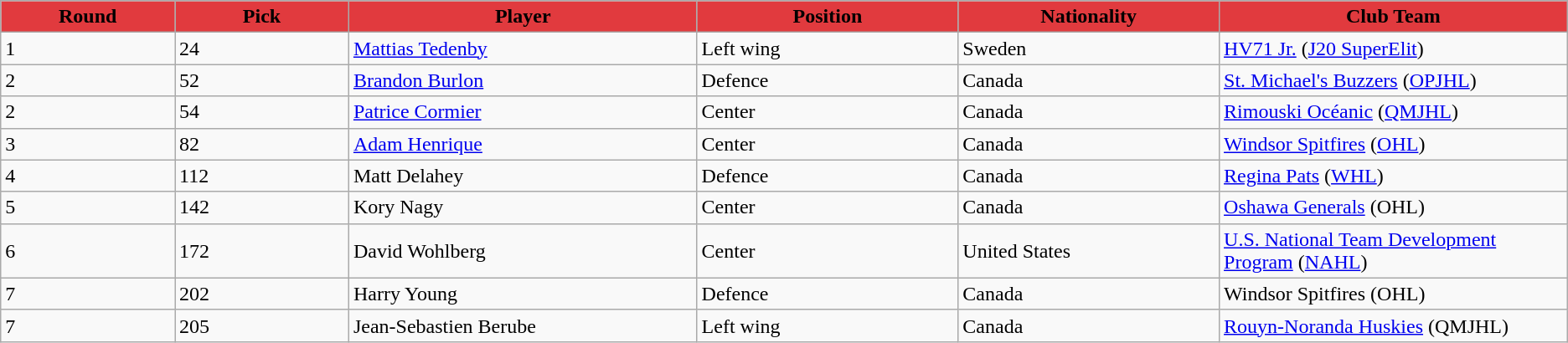<table class="wikitable">
<tr>
<th style="background:#E13A3E; color:#000000" width="10%">Round</th>
<th style="background:#E13A3E; color:#000000" width="10%">Pick</th>
<th style="background:#E13A3E; color:#000000" width="20%">Player</th>
<th style="background:#E13A3E; color:#000000" width="15%">Position</th>
<th style="background:#E13A3E; color:#000000" width="15%">Nationality</th>
<th style="background:#E13A3E; color:#000000" width="20%">Club Team</th>
</tr>
<tr>
<td>1</td>
<td>24</td>
<td><a href='#'>Mattias Tedenby</a></td>
<td>Left wing</td>
<td>Sweden</td>
<td><a href='#'>HV71 Jr.</a> (<a href='#'>J20 SuperElit</a>)</td>
</tr>
<tr>
<td>2</td>
<td>52</td>
<td><a href='#'>Brandon Burlon</a></td>
<td>Defence</td>
<td>Canada</td>
<td><a href='#'>St. Michael's Buzzers</a> (<a href='#'>OPJHL</a>)</td>
</tr>
<tr>
<td>2</td>
<td>54</td>
<td><a href='#'>Patrice Cormier</a></td>
<td>Center</td>
<td>Canada</td>
<td><a href='#'>Rimouski Océanic</a> (<a href='#'>QMJHL</a>)</td>
</tr>
<tr>
<td>3</td>
<td>82</td>
<td><a href='#'>Adam Henrique</a></td>
<td>Center</td>
<td>Canada</td>
<td><a href='#'>Windsor Spitfires</a> (<a href='#'>OHL</a>)</td>
</tr>
<tr>
<td>4</td>
<td>112</td>
<td>Matt Delahey</td>
<td>Defence</td>
<td>Canada</td>
<td><a href='#'>Regina Pats</a> (<a href='#'>WHL</a>)</td>
</tr>
<tr>
<td>5</td>
<td>142</td>
<td>Kory Nagy</td>
<td>Center</td>
<td>Canada</td>
<td><a href='#'>Oshawa Generals</a> (OHL)</td>
</tr>
<tr>
<td>6</td>
<td>172</td>
<td>David Wohlberg</td>
<td>Center</td>
<td>United States</td>
<td><a href='#'>U.S. National Team Development Program</a> (<a href='#'>NAHL</a>)</td>
</tr>
<tr>
<td>7</td>
<td>202</td>
<td>Harry Young</td>
<td>Defence</td>
<td>Canada</td>
<td>Windsor Spitfires (OHL)</td>
</tr>
<tr>
<td>7</td>
<td>205</td>
<td>Jean-Sebastien Berube</td>
<td>Left wing</td>
<td>Canada</td>
<td><a href='#'>Rouyn-Noranda Huskies</a> (QMJHL)</td>
</tr>
</table>
